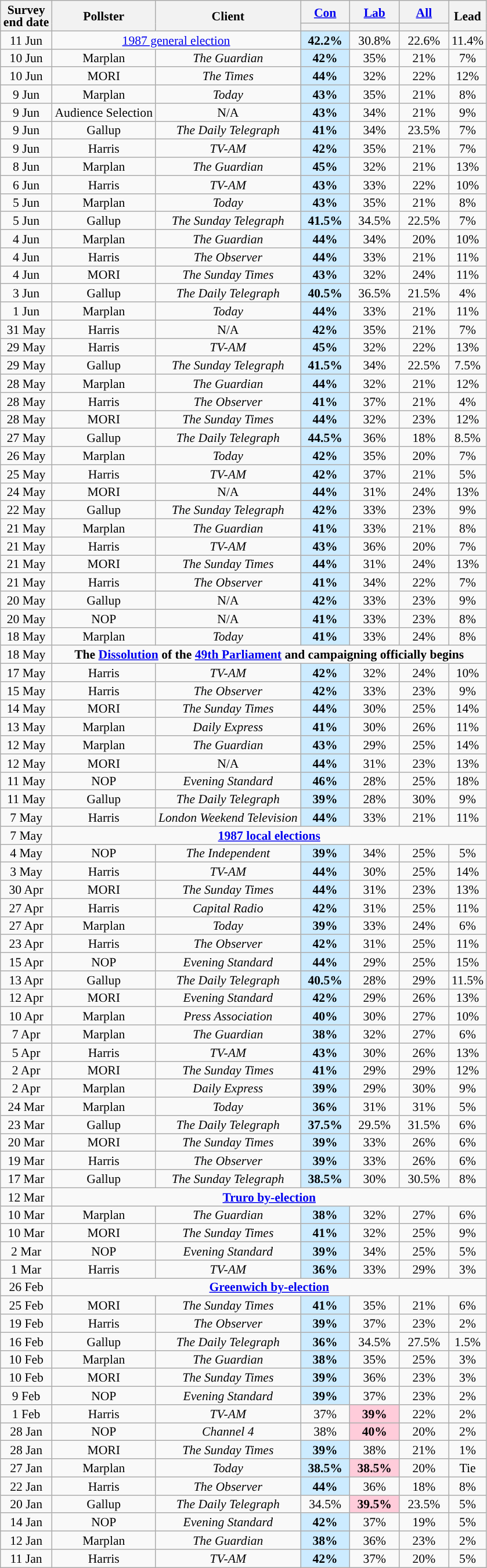<table class="wikitable sortable mw-datatable" style="text-align:center;font-size:90%;line-height:14px;">
<tr>
<th rowspan="2">Survey<br>end date</th>
<th rowspan="2">Pollster</th>
<th rowspan="2">Client</th>
<th class="unsortable" style="width:50px;"><a href='#'>Con</a></th>
<th class="unsortable" style="width:50px;"><a href='#'>Lab</a></th>
<th class="unsortable" style="width:50px;"><a href='#'>All</a></th>
<th rowspan="2">Lead</th>
</tr>
<tr>
<th style="background:"></th>
<th style="background:"></th>
<th style="background:"></th>
</tr>
<tr>
<td>11 Jun</td>
<td colspan="2"><a href='#'>1987 general election</a></td>
<td style="background:#CCEBFF;"><strong>42.2%</strong></td>
<td>30.8%</td>
<td>22.6%</td>
<td style="background:">11.4%</td>
</tr>
<tr>
<td>10 Jun</td>
<td>Marplan</td>
<td><em>The Guardian</em></td>
<td style="background:#CCEBFF;"><strong>42%</strong></td>
<td>35%</td>
<td>21%</td>
<td style="background:">7%</td>
</tr>
<tr>
<td>10 Jun</td>
<td>MORI</td>
<td><em>The Times</em></td>
<td style="background:#CCEBFF;"><strong>44%</strong></td>
<td>32%</td>
<td>22%</td>
<td style="background:">12%</td>
</tr>
<tr>
<td>9 Jun</td>
<td>Marplan</td>
<td><em>Today</em></td>
<td style="background:#CCEBFF;"><strong>43%</strong></td>
<td>35%</td>
<td>21%</td>
<td style="background:">8%</td>
</tr>
<tr>
<td>9 Jun</td>
<td>Audience Selection</td>
<td>N/A</td>
<td style="background:#CCEBFF;"><strong>43%</strong></td>
<td>34%</td>
<td>21%</td>
<td style="background:">9%</td>
</tr>
<tr>
<td>9 Jun</td>
<td>Gallup</td>
<td><em>The Daily Telegraph</em></td>
<td style="background:#CCEBFF;"><strong>41%</strong></td>
<td>34%</td>
<td>23.5%</td>
<td style="background:">7%</td>
</tr>
<tr>
<td>9 Jun</td>
<td>Harris</td>
<td><em>TV-AM</em></td>
<td style="background:#CCEBFF;"><strong>42%</strong></td>
<td>35%</td>
<td>21%</td>
<td style="background:">7%</td>
</tr>
<tr>
<td>8 Jun</td>
<td>Marplan</td>
<td><em>The Guardian</em></td>
<td style="background:#CCEBFF;"><strong>45%</strong></td>
<td>32%</td>
<td>21%</td>
<td style="background:">13%</td>
</tr>
<tr>
<td>6 Jun</td>
<td>Harris</td>
<td><em>TV-AM</em></td>
<td style="background:#CCEBFF;"><strong>43%</strong></td>
<td>33%</td>
<td>22%</td>
<td style="background:">10%</td>
</tr>
<tr>
<td>5 Jun</td>
<td>Marplan</td>
<td><em>Today</em></td>
<td style="background:#CCEBFF;"><strong>43%</strong></td>
<td>35%</td>
<td>21%</td>
<td style="background:">8%</td>
</tr>
<tr>
<td>5 Jun</td>
<td>Gallup</td>
<td><em>The Sunday Telegraph</em></td>
<td style="background:#CCEBFF;"><strong>41.5%</strong></td>
<td>34.5%</td>
<td>22.5%</td>
<td style="background:">7%</td>
</tr>
<tr>
<td>4 Jun</td>
<td>Marplan</td>
<td><em>The Guardian</em></td>
<td style="background:#CCEBFF;"><strong>44%</strong></td>
<td>34%</td>
<td>20%</td>
<td style="background:">10%</td>
</tr>
<tr>
<td>4 Jun</td>
<td>Harris</td>
<td><em>The Observer</em></td>
<td style="background:#CCEBFF;"><strong>44%</strong></td>
<td>33%</td>
<td>21%</td>
<td style="background:">11%</td>
</tr>
<tr>
<td>4 Jun</td>
<td>MORI</td>
<td><em>The Sunday Times</em></td>
<td style="background:#CCEBFF;"><strong>43%</strong></td>
<td>32%</td>
<td>24%</td>
<td style="background:">11%</td>
</tr>
<tr>
<td>3 Jun</td>
<td>Gallup</td>
<td><em>The Daily Telegraph</em></td>
<td style="background:#CCEBFF;"><strong>40.5%</strong></td>
<td>36.5%</td>
<td>21.5%</td>
<td style="background:">4%</td>
</tr>
<tr>
<td>1 Jun</td>
<td>Marplan</td>
<td><em>Today</em></td>
<td style="background:#CCEBFF;"><strong>44%</strong></td>
<td>33%</td>
<td>21%</td>
<td style="background:">11%</td>
</tr>
<tr>
<td>31 May</td>
<td>Harris</td>
<td>N/A</td>
<td style="background:#CCEBFF;"><strong>42%</strong></td>
<td>35%</td>
<td>21%</td>
<td style="background:">7%</td>
</tr>
<tr>
<td>29 May</td>
<td>Harris</td>
<td><em>TV-AM</em></td>
<td style="background:#CCEBFF;"><strong>45%</strong></td>
<td>32%</td>
<td>22%</td>
<td style="background:">13%</td>
</tr>
<tr>
<td>29 May</td>
<td>Gallup</td>
<td><em>The Sunday Telegraph</em></td>
<td style="background:#CCEBFF;"><strong>41.5%</strong></td>
<td>34%</td>
<td>22.5%</td>
<td style="background:">7.5%</td>
</tr>
<tr>
<td>28 May</td>
<td>Marplan</td>
<td><em>The Guardian</em></td>
<td style="background:#CCEBFF;"><strong>44%</strong></td>
<td>32%</td>
<td>21%</td>
<td style="background:">12%</td>
</tr>
<tr>
<td>28 May</td>
<td>Harris</td>
<td><em>The Observer</em></td>
<td style="background:#CCEBFF;"><strong>41%</strong></td>
<td>37%</td>
<td>21%</td>
<td style="background:">4%</td>
</tr>
<tr>
<td>28 May</td>
<td>MORI</td>
<td><em>The Sunday Times</em></td>
<td style="background:#CCEBFF;"><strong>44%</strong></td>
<td>32%</td>
<td>23%</td>
<td style="background:">12%</td>
</tr>
<tr>
<td>27 May</td>
<td>Gallup</td>
<td><em>The Daily Telegraph</em></td>
<td style="background:#CCEBFF;"><strong>44.5%</strong></td>
<td>36%</td>
<td>18%</td>
<td style="background:">8.5%</td>
</tr>
<tr>
<td>26 May</td>
<td>Marplan</td>
<td><em>Today</em></td>
<td style="background:#CCEBFF;"><strong>42%</strong></td>
<td>35%</td>
<td>20%</td>
<td style="background:">7%</td>
</tr>
<tr>
<td>25 May</td>
<td>Harris</td>
<td><em>TV-AM</em></td>
<td style="background:#CCEBFF;"><strong>42%</strong></td>
<td>37%</td>
<td>21%</td>
<td style="background:">5%</td>
</tr>
<tr>
<td>24 May</td>
<td>MORI</td>
<td>N/A</td>
<td style="background:#CCEBFF;"><strong>44%</strong></td>
<td>31%</td>
<td>24%</td>
<td style="background:">13%</td>
</tr>
<tr>
<td>22 May</td>
<td>Gallup</td>
<td><em>The Sunday Telegraph</em></td>
<td style="background:#CCEBFF;"><strong>42%</strong></td>
<td>33%</td>
<td>23%</td>
<td style="background:">9%</td>
</tr>
<tr>
<td>21 May</td>
<td>Marplan</td>
<td><em>The Guardian</em></td>
<td style="background:#CCEBFF;"><strong>41%</strong></td>
<td>33%</td>
<td>21%</td>
<td style="background:">8%</td>
</tr>
<tr>
<td>21 May</td>
<td>Harris</td>
<td><em>TV-AM</em></td>
<td style="background:#CCEBFF;"><strong>43%</strong></td>
<td>36%</td>
<td>20%</td>
<td style="background:">7%</td>
</tr>
<tr>
<td>21 May</td>
<td>MORI</td>
<td><em>The Sunday Times</em></td>
<td style="background:#CCEBFF;"><strong>44%</strong></td>
<td>31%</td>
<td>24%</td>
<td style="background:">13%</td>
</tr>
<tr>
<td>21 May</td>
<td>Harris</td>
<td><em>The Observer</em></td>
<td style="background:#CCEBFF;"><strong>41%</strong></td>
<td>34%</td>
<td>22%</td>
<td style="background:">7%</td>
</tr>
<tr>
<td>20 May</td>
<td>Gallup</td>
<td>N/A</td>
<td style="background:#CCEBFF;"><strong>42%</strong></td>
<td>33%</td>
<td>23%</td>
<td style="background:">9%</td>
</tr>
<tr>
<td>20 May</td>
<td>NOP</td>
<td>N/A</td>
<td style="background:#CCEBFF;"><strong>41%</strong></td>
<td>33%</td>
<td>23%</td>
<td style="background:">8%</td>
</tr>
<tr>
<td>18 May</td>
<td>Marplan</td>
<td><em>Today</em></td>
<td style="background:#CCEBFF;"><strong>41%</strong></td>
<td>33%</td>
<td>24%</td>
<td style="background:">8%</td>
</tr>
<tr>
<td>18 May</td>
<td colspan="6"><strong>The <a href='#'>Dissolution</a> of the <a href='#'>49th Parliament</a> and campaigning officially begins</strong></td>
</tr>
<tr>
<td>17 May</td>
<td>Harris</td>
<td><em>TV-AM</em></td>
<td style="background:#CCEBFF;"><strong>42%</strong></td>
<td>32%</td>
<td>24%</td>
<td style="background:">10%</td>
</tr>
<tr>
<td>15 May</td>
<td>Harris</td>
<td><em>The Observer</em></td>
<td style="background:#CCEBFF;"><strong>42%</strong></td>
<td>33%</td>
<td>23%</td>
<td style="background:">9%</td>
</tr>
<tr>
<td>14 May</td>
<td>MORI</td>
<td><em>The Sunday Times</em></td>
<td style="background:#CCEBFF;"><strong>44%</strong></td>
<td>30%</td>
<td>25%</td>
<td style="background:">14%</td>
</tr>
<tr>
<td>13 May</td>
<td>Marplan</td>
<td><em>Daily Express</em></td>
<td style="background:#CCEBFF;"><strong>41%</strong></td>
<td>30%</td>
<td>26%</td>
<td style="background:">11%</td>
</tr>
<tr>
<td>12 May</td>
<td>Marplan</td>
<td><em>The Guardian</em></td>
<td style="background:#CCEBFF;"><strong>43%</strong></td>
<td>29%</td>
<td>25%</td>
<td style="background:">14%</td>
</tr>
<tr>
<td>12 May</td>
<td>MORI</td>
<td>N/A</td>
<td style="background:#CCEBFF;"><strong>44%</strong></td>
<td>31%</td>
<td>23%</td>
<td style="background:">13%</td>
</tr>
<tr>
<td>11 May</td>
<td>NOP</td>
<td><em>Evening Standard</em></td>
<td style="background:#CCEBFF;"><strong>46%</strong></td>
<td>28%</td>
<td>25%</td>
<td style="background:">18%</td>
</tr>
<tr>
<td>11 May</td>
<td>Gallup</td>
<td><em>The Daily Telegraph</em></td>
<td style="background:#CCEBFF;"><strong>39%</strong></td>
<td>28%</td>
<td>30%</td>
<td style="background:">9%</td>
</tr>
<tr>
<td>7 May</td>
<td>Harris</td>
<td><em>London Weekend Television</em></td>
<td style="background:#CCEBFF;"><strong>44%</strong></td>
<td>33%</td>
<td>21%</td>
<td style="background:">11%</td>
</tr>
<tr>
<td>7 May</td>
<td colspan="6"><a href='#'><strong>1987 local elections</strong></a></td>
</tr>
<tr>
<td>4 May</td>
<td>NOP</td>
<td><em>The Independent</em></td>
<td style="background:#CCEBFF;"><strong>39%</strong></td>
<td>34%</td>
<td>25%</td>
<td style="background:">5%</td>
</tr>
<tr>
<td>3 May</td>
<td>Harris</td>
<td><em>TV-AM</em></td>
<td style="background:#CCEBFF;"><strong>44%</strong></td>
<td>30%</td>
<td>25%</td>
<td style="background:">14%</td>
</tr>
<tr>
<td>30 Apr</td>
<td>MORI</td>
<td><em>The Sunday Times</em></td>
<td style="background:#CCEBFF;"><strong>44%</strong></td>
<td>31%</td>
<td>23%</td>
<td style="background:">13%</td>
</tr>
<tr>
<td>27 Apr</td>
<td>Harris</td>
<td><em>Capital Radio</em></td>
<td style="background:#CCEBFF;"><strong>42%</strong></td>
<td>31%</td>
<td>25%</td>
<td style="background:">11%</td>
</tr>
<tr>
<td>27 Apr</td>
<td>Marplan</td>
<td><em>Today</em></td>
<td style="background:#CCEBFF;"><strong>39%</strong></td>
<td>33%</td>
<td>24%</td>
<td style="background:">6%</td>
</tr>
<tr>
<td>23 Apr</td>
<td>Harris</td>
<td><em>The Observer</em></td>
<td style="background:#CCEBFF;"><strong>42%</strong></td>
<td>31%</td>
<td>25%</td>
<td style="background:">11%</td>
</tr>
<tr>
<td>15 Apr</td>
<td>NOP</td>
<td><em>Evening Standard</em></td>
<td style="background:#CCEBFF;"><strong>44%</strong></td>
<td>29%</td>
<td>25%</td>
<td style="background:">15%</td>
</tr>
<tr>
<td>13 Apr</td>
<td>Gallup</td>
<td><em>The Daily Telegraph</em></td>
<td style="background:#CCEBFF;"><strong>40.5%</strong></td>
<td>28%</td>
<td>29%</td>
<td style="background:">11.5%</td>
</tr>
<tr>
<td>12 Apr</td>
<td>MORI</td>
<td><em>Evening Standard</em></td>
<td style="background:#CCEBFF;"><strong>42%</strong></td>
<td>29%</td>
<td>26%</td>
<td style="background:">13%</td>
</tr>
<tr>
<td>10 Apr</td>
<td>Marplan</td>
<td><em>Press Association</em></td>
<td style="background:#CCEBFF;"><strong>40%</strong></td>
<td>30%</td>
<td>27%</td>
<td style="background:">10%</td>
</tr>
<tr>
<td>7 Apr</td>
<td>Marplan</td>
<td><em>The Guardian</em></td>
<td style="background:#CCEBFF;"><strong>38%</strong></td>
<td>32%</td>
<td>27%</td>
<td style="background:">6%</td>
</tr>
<tr>
<td>5 Apr</td>
<td>Harris</td>
<td><em>TV-AM</em></td>
<td style="background:#CCEBFF;"><strong>43%</strong></td>
<td>30%</td>
<td>26%</td>
<td style="background:">13%</td>
</tr>
<tr>
<td>2 Apr</td>
<td>MORI</td>
<td><em>The Sunday Times</em></td>
<td style="background:#CCEBFF;"><strong>41%</strong></td>
<td>29%</td>
<td>29%</td>
<td style="background:">12%</td>
</tr>
<tr>
<td>2 Apr</td>
<td>Marplan</td>
<td><em>Daily Express</em></td>
<td style="background:#CCEBFF;"><strong>39%</strong></td>
<td>29%</td>
<td>30%</td>
<td style="background:">9%</td>
</tr>
<tr>
<td>24 Mar</td>
<td>Marplan</td>
<td><em>Today</em></td>
<td style="background:#CCEBFF;"><strong>36%</strong></td>
<td>31%</td>
<td>31%</td>
<td style="background:">5%</td>
</tr>
<tr>
<td>23 Mar</td>
<td>Gallup</td>
<td><em>The Daily Telegraph</em></td>
<td style="background:#CCEBFF;"><strong>37.5%</strong></td>
<td>29.5%</td>
<td>31.5%</td>
<td style="background:">6%</td>
</tr>
<tr>
<td>20 Mar</td>
<td>MORI</td>
<td><em>The Sunday Times</em></td>
<td style="background:#CCEBFF;"><strong>39%</strong></td>
<td>33%</td>
<td>26%</td>
<td style="background:">6%</td>
</tr>
<tr>
<td>19 Mar</td>
<td>Harris</td>
<td><em>The Observer</em></td>
<td style="background:#CCEBFF;"><strong>39%</strong></td>
<td>33%</td>
<td>26%</td>
<td style="background:">6%</td>
</tr>
<tr>
<td>17 Mar</td>
<td>Gallup</td>
<td><em>The Sunday Telegraph</em></td>
<td style="background:#CCEBFF;"><strong>38.5%</strong></td>
<td>30%</td>
<td>30.5%</td>
<td style="background:">8%</td>
</tr>
<tr>
<td>12 Mar</td>
<td colspan="6"><a href='#'><strong>Truro by-election</strong></a></td>
</tr>
<tr>
<td>10 Mar</td>
<td>Marplan</td>
<td><em>The Guardian</em></td>
<td style="background:#CCEBFF;"><strong>38%</strong></td>
<td>32%</td>
<td>27%</td>
<td style="background:">6%</td>
</tr>
<tr>
<td>10 Mar</td>
<td>MORI</td>
<td><em>The Sunday Times</em></td>
<td style="background:#CCEBFF;"><strong>41%</strong></td>
<td>32%</td>
<td>25%</td>
<td style="background:">9%</td>
</tr>
<tr>
<td>2 Mar</td>
<td>NOP</td>
<td><em>Evening Standard</em></td>
<td style="background:#CCEBFF;"><strong>39%</strong></td>
<td>34%</td>
<td>25%</td>
<td style="background:">5%</td>
</tr>
<tr>
<td>1 Mar</td>
<td>Harris</td>
<td><em>TV-AM</em></td>
<td style="background:#CCEBFF;"><strong>36%</strong></td>
<td>33%</td>
<td>29%</td>
<td style="background:">3%</td>
</tr>
<tr>
<td>26 Feb</td>
<td colspan="6"><a href='#'><strong>Greenwich by-election</strong></a></td>
</tr>
<tr>
<td>25 Feb</td>
<td>MORI</td>
<td><em>The Sunday Times</em></td>
<td style="background:#CCEBFF;"><strong>41%</strong></td>
<td>35%</td>
<td>21%</td>
<td style="background:">6%</td>
</tr>
<tr>
<td>19 Feb</td>
<td>Harris</td>
<td><em>The Observer</em></td>
<td style="background:#CCEBFF;"><strong>39%</strong></td>
<td>37%</td>
<td>23%</td>
<td style="background:">2%</td>
</tr>
<tr>
<td>16 Feb</td>
<td>Gallup</td>
<td><em>The Daily Telegraph</em></td>
<td style="background:#CCEBFF;"><strong>36%</strong></td>
<td>34.5%</td>
<td>27.5%</td>
<td style="background:">1.5%</td>
</tr>
<tr>
<td>10 Feb</td>
<td>Marplan</td>
<td><em>The Guardian</em></td>
<td style="background:#CCEBFF;"><strong>38%</strong></td>
<td>35%</td>
<td>25%</td>
<td style="background:">3%</td>
</tr>
<tr>
<td>10 Feb</td>
<td>MORI</td>
<td><em>The Sunday Times</em></td>
<td style="background:#CCEBFF;"><strong>39%</strong></td>
<td>36%</td>
<td>23%</td>
<td style="background:">3%</td>
</tr>
<tr>
<td>9 Feb</td>
<td>NOP</td>
<td><em>Evening Standard</em></td>
<td style="background:#CCEBFF;"><strong>39%</strong></td>
<td>37%</td>
<td>23%</td>
<td style="background:">2%</td>
</tr>
<tr>
<td>1 Feb</td>
<td>Harris</td>
<td><em>TV-AM</em></td>
<td>37%</td>
<td style="background:#FFCCDA;"><strong>39%</strong></td>
<td>22%</td>
<td style="background:">2%</td>
</tr>
<tr>
<td>28 Jan</td>
<td>NOP</td>
<td><em>Channel 4</em></td>
<td>38%</td>
<td style="background:#FFCCDA;"><strong>40%</strong></td>
<td>20%</td>
<td style="background:">2%</td>
</tr>
<tr>
<td>28 Jan</td>
<td>MORI</td>
<td><em>The Sunday Times</em></td>
<td style="background:#CCEBFF;"><strong>39%</strong></td>
<td>38%</td>
<td>21%</td>
<td style="background:">1%</td>
</tr>
<tr>
<td>27 Jan</td>
<td>Marplan</td>
<td><em>Today</em></td>
<td style="background:#CCEBFF;"><strong>38.5%</strong></td>
<td style="background:#FFCCDA;"><strong>38.5%</strong></td>
<td>20%</td>
<td>Tie</td>
</tr>
<tr>
<td>22 Jan</td>
<td>Harris</td>
<td><em>The Observer</em></td>
<td style="background:#CCEBFF;"><strong>44%</strong></td>
<td>36%</td>
<td>18%</td>
<td style="background:">8%</td>
</tr>
<tr>
<td>20 Jan</td>
<td>Gallup</td>
<td><em>The Daily Telegraph</em></td>
<td>34.5%</td>
<td style="background:#FFCCDA;"><strong>39.5%</strong></td>
<td>23.5%</td>
<td style="background:">5%</td>
</tr>
<tr>
<td>14 Jan</td>
<td>NOP</td>
<td><em>Evening Standard</em></td>
<td style="background:#CCEBFF;"><strong>42%</strong></td>
<td>37%</td>
<td>19%</td>
<td style="background:">5%</td>
</tr>
<tr>
<td>12 Jan</td>
<td>Marplan</td>
<td><em>The Guardian</em></td>
<td style="background:#CCEBFF;"><strong>38%</strong></td>
<td>36%</td>
<td>23%</td>
<td style="background:">2%</td>
</tr>
<tr>
<td>11 Jan</td>
<td>Harris</td>
<td><em>TV-AM</em></td>
<td style="background:#CCEBFF;"><strong>42%</strong></td>
<td>37%</td>
<td>20%</td>
<td style="background:">5%</td>
</tr>
</table>
